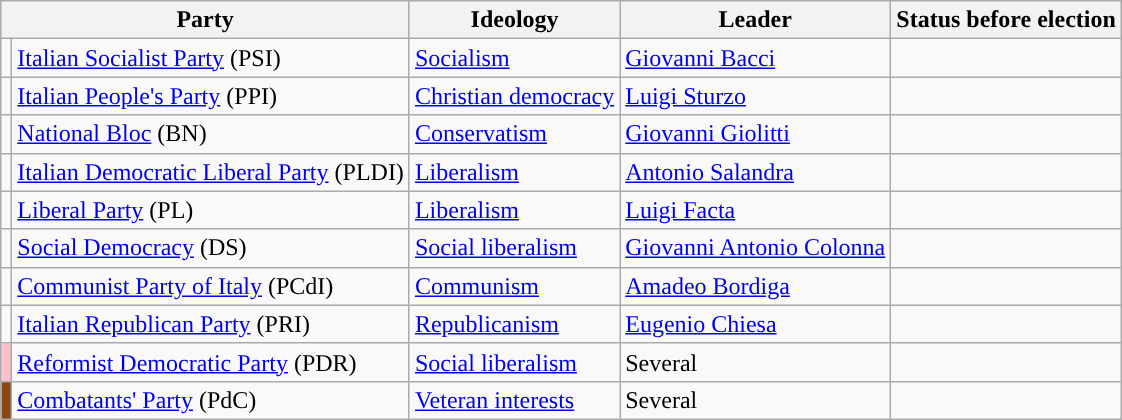<table class=wikitable>
<tr>
<th colspan=2>Party</th>
<th>Ideology</th>
<th>Leader</th>
<th>Status before election</th>
</tr>
<tr>
<td style="color:inherit;background:"></td>
<td><a href='#'>Italian Socialist Party</a> (PSI)</td>
<td><a href='#'>Socialism</a></td>
<td><a href='#'>Giovanni Bacci</a></td>
<td></td>
</tr>
<tr>
<td style="color:inherit;background:"></td>
<td><a href='#'>Italian People's Party</a> (PPI)</td>
<td><a href='#'>Christian democracy</a></td>
<td><a href='#'>Luigi Sturzo</a></td>
<td></td>
</tr>
<tr>
<td style="color:inherit;background:"></td>
<td><a href='#'>National Bloc</a> (BN)</td>
<td><a href='#'>Conservatism</a></td>
<td><a href='#'>Giovanni Giolitti</a></td>
<td></td>
</tr>
<tr>
<td style="color:inherit;background:"></td>
<td><a href='#'>Italian Democratic Liberal Party</a> (PLDI)</td>
<td><a href='#'>Liberalism</a></td>
<td><a href='#'>Antonio Salandra</a></td>
<td></td>
</tr>
<tr>
<td style="color:inherit;background:"></td>
<td><a href='#'>Liberal Party</a> (PL)</td>
<td><a href='#'>Liberalism</a></td>
<td><a href='#'>Luigi Facta</a></td>
<td></td>
</tr>
<tr>
<td style="color:inherit;background:"></td>
<td><a href='#'>Social Democracy</a> (DS)</td>
<td><a href='#'>Social liberalism</a></td>
<td><a href='#'>Giovanni Antonio Colonna</a></td>
<td></td>
</tr>
<tr>
<td style="color:inherit;background:"></td>
<td><a href='#'>Communist Party of Italy</a> (PCdI)</td>
<td><a href='#'>Communism</a></td>
<td><a href='#'>Amadeo Bordiga</a></td>
<td></td>
</tr>
<tr>
<td style="color:inherit;background:"></td>
<td><a href='#'>Italian Republican Party</a> (PRI)</td>
<td><a href='#'>Republicanism</a></td>
<td><a href='#'>Eugenio Chiesa</a></td>
<td></td>
</tr>
<tr>
<td style="color:inherit;background:pink"></td>
<td><a href='#'>Reformist Democratic Party</a> (PDR)</td>
<td><a href='#'>Social liberalism</a></td>
<td>Several</td>
<td></td>
</tr>
<tr>
<td style="color:inherit;background:#8B4513"></td>
<td><a href='#'>Combatants' Party</a> (PdC)</td>
<td><a href='#'>Veteran interests</a></td>
<td>Several</td>
<td></td>
</tr>
</table>
